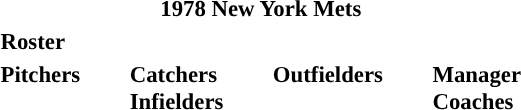<table class="toccolours" style="font-size: 95%;">
<tr>
<th colspan="10">1978 New York Mets</th>
</tr>
<tr>
<td colspan="10"><strong>Roster</strong></td>
</tr>
<tr>
<td valign="top"><strong>Pitchers</strong><br>














</td>
<td style="width:25px;"></td>
<td valign="top"><strong>Catchers</strong><br>



<strong>Infielders</strong>





</td>
<td style="width:25px;"></td>
<td valign="top"><strong>Outfielders</strong><br>








</td>
<td style="width:25px;"></td>
<td valign="top"><strong>Manager</strong><br>
<strong>Coaches</strong>





</td>
</tr>
</table>
